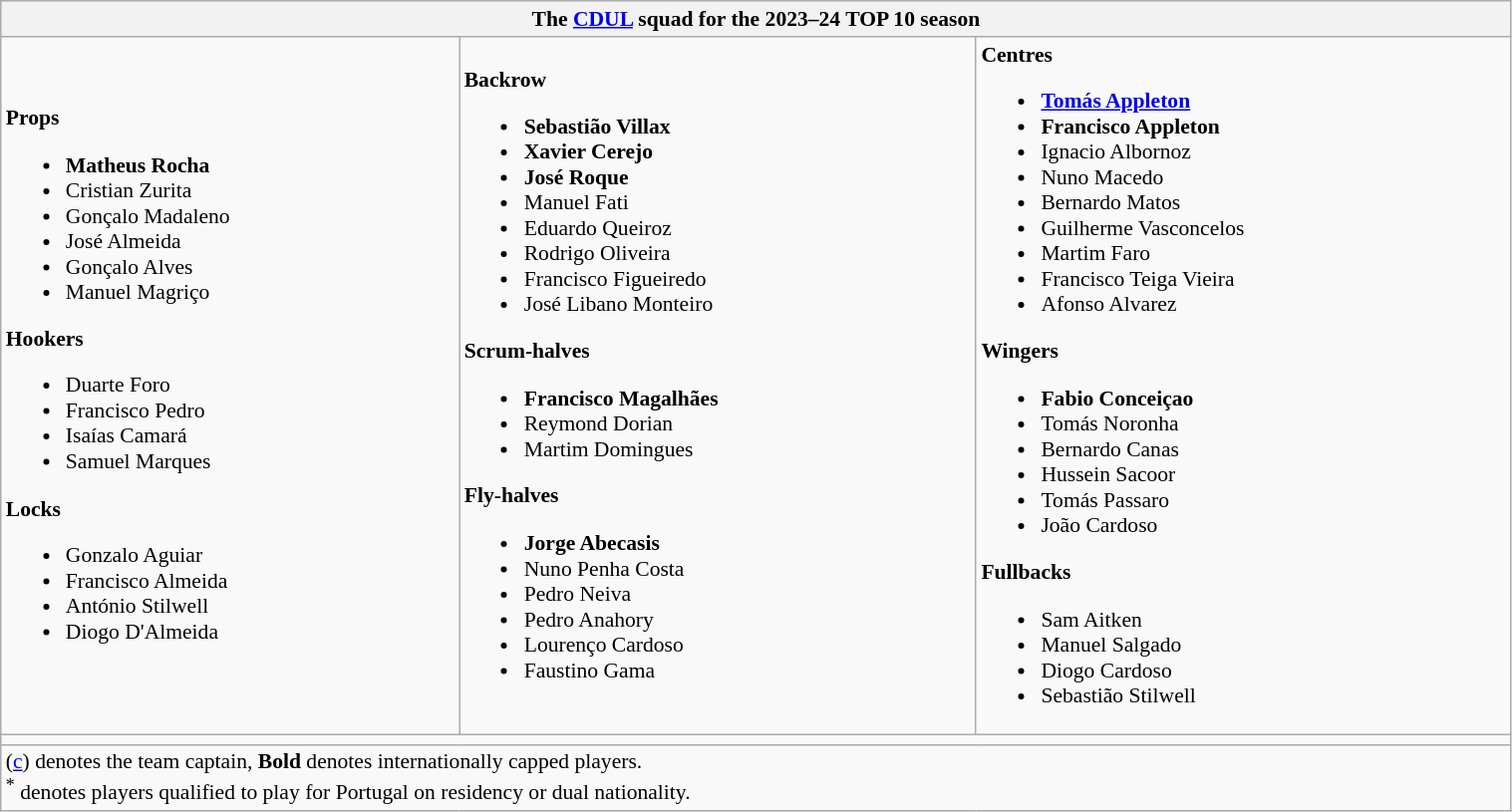<table class="wikitable" style="text-align:left; font-size:90%; width:80%">
<tr>
<th colspan="3">The <strong><a href='#'>CDUL</a></strong> squad for the 2023–24 TOP 10 season</th>
</tr>
<tr>
<td><strong>Props</strong><br><ul><li> <strong>Matheus Rocha</strong></li><li> Cristian Zurita</li><li> Gonçalo Madaleno</li><li> José Almeida</li><li> Gonçalo Alves</li><li> Manuel Magriço</li></ul><strong>Hookers</strong><ul><li> Duarte Foro</li><li> Francisco Pedro</li><li> Isaías Camará</li><li> Samuel Marques</li></ul><strong>Locks</strong><ul><li> Gonzalo Aguiar</li><li> Francisco Almeida</li><li> António Stilwell</li><li> Diogo D'Almeida</li></ul></td>
<td><strong>Backrow</strong><br><ul><li> <strong>Sebastião Villax</strong></li><li> <strong>Xavier Cerejo</strong></li><li> <strong>José Roque</strong></li><li> Manuel Fati</li><li> Eduardo Queiroz</li><li> Rodrigo Oliveira</li><li> Francisco Figueiredo</li><li> José Libano Monteiro</li></ul><strong>Scrum-halves</strong><ul><li> <strong>Francisco Magalhães</strong></li><li> Reymond Dorian</li><li> Martim Domingues</li></ul><strong>Fly-halves</strong><ul><li> <strong>Jorge Abecasis</strong></li><li> Nuno Penha Costa</li><li> Pedro Neiva</li><li> Pedro Anahory</li><li> Lourenço Cardoso</li><li> Faustino Gama</li></ul></td>
<td><strong>Centres</strong><br><ul><li> <strong><a href='#'>Tomás Appleton</a></strong></li><li> <strong>Francisco Appleton</strong></li><li> Ignacio Albornoz</li><li> Nuno Macedo</li><li> Bernardo Matos</li><li> Guilherme Vasconcelos</li><li> Martim Faro</li><li> Francisco Teiga Vieira</li><li> Afonso Alvarez</li></ul><strong>Wingers</strong><ul><li> <strong>Fabio Conceiçao</strong></li><li> Tomás Noronha</li><li> Bernardo Canas</li><li> Hussein Sacoor</li><li> Tomás Passaro</li><li> João Cardoso</li></ul><strong>Fullbacks</strong><ul><li> Sam Aitken</li><li> Manuel Salgado</li><li> Diogo Cardoso</li><li> Sebastião Stilwell</li></ul></td>
</tr>
<tr>
<td colspan="3"></td>
</tr>
<tr>
<td colspan="3">(<a href='#'>c</a>) denotes the team captain, <strong>Bold</strong> denotes internationally capped players.<br><sup>*</sup> denotes players qualified to play for Portugal on residency or dual nationality.
</td>
</tr>
</table>
